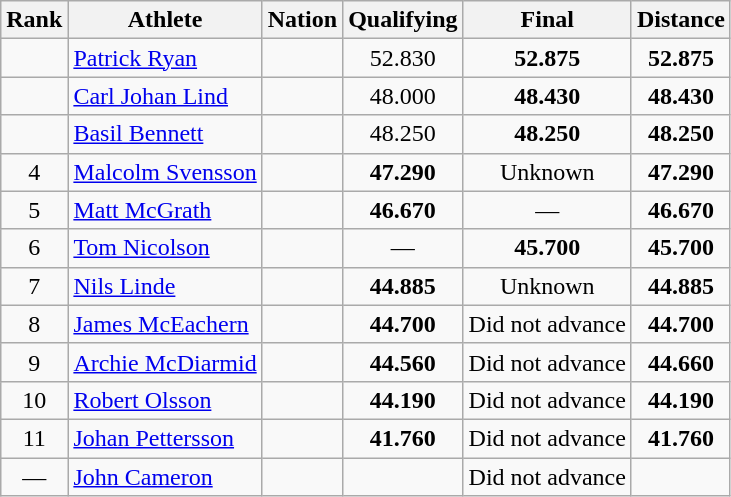<table class="wikitable sortable" style="text-align:center">
<tr>
<th>Rank</th>
<th>Athlete</th>
<th>Nation</th>
<th>Qualifying</th>
<th>Final</th>
<th>Distance</th>
</tr>
<tr>
<td></td>
<td align=left><a href='#'>Patrick Ryan</a></td>
<td align=left></td>
<td>52.830</td>
<td><strong>52.875</strong></td>
<td><strong>52.875</strong></td>
</tr>
<tr>
<td></td>
<td align=left><a href='#'>Carl Johan Lind</a></td>
<td align=left></td>
<td>48.000</td>
<td><strong>48.430</strong></td>
<td><strong>48.430</strong></td>
</tr>
<tr>
<td></td>
<td align=left><a href='#'>Basil Bennett</a></td>
<td align=left></td>
<td>48.250</td>
<td><strong>48.250</strong></td>
<td><strong>48.250</strong></td>
</tr>
<tr>
<td>4</td>
<td align=left><a href='#'>Malcolm Svensson</a></td>
<td align=left></td>
<td><strong>47.290</strong></td>
<td data-sort-value=47.290>Unknown</td>
<td><strong>47.290</strong></td>
</tr>
<tr>
<td>5</td>
<td align=left><a href='#'>Matt McGrath</a></td>
<td align=left></td>
<td><strong>46.670</strong></td>
<td data-sort-value=0.500>—</td>
<td><strong>46.670</strong></td>
</tr>
<tr>
<td>6</td>
<td align=left><a href='#'>Tom Nicolson</a></td>
<td align=left></td>
<td>—</td>
<td><strong>45.700</strong></td>
<td><strong>45.700</strong></td>
</tr>
<tr>
<td>7</td>
<td align=left><a href='#'>Nils Linde</a></td>
<td align=left></td>
<td><strong>44.885</strong></td>
<td data-sort-value=44.885>Unknown</td>
<td><strong>44.885</strong></td>
</tr>
<tr>
<td>8</td>
<td align=left><a href='#'>James McEachern</a></td>
<td align=left></td>
<td><strong>44.700</strong></td>
<td data-sort-value=0.000>Did not advance</td>
<td><strong>44.700</strong></td>
</tr>
<tr>
<td>9</td>
<td align=left><a href='#'>Archie McDiarmid</a></td>
<td align=left></td>
<td><strong>44.560</strong></td>
<td data-sort-value=0.000>Did not advance</td>
<td><strong>44.660</strong></td>
</tr>
<tr>
<td>10</td>
<td align=left><a href='#'>Robert Olsson</a></td>
<td align=left></td>
<td><strong>44.190</strong></td>
<td data-sort-value=0.000>Did not advance</td>
<td><strong>44.190</strong></td>
</tr>
<tr>
<td>11</td>
<td align=left><a href='#'>Johan Pettersson</a></td>
<td align=left></td>
<td><strong>41.760</strong></td>
<td data-sort-value=0.000>Did not advance</td>
<td><strong>41.760</strong></td>
</tr>
<tr>
<td data-sort-value=12>—</td>
<td align=left><a href='#'>John Cameron</a></td>
<td align=left></td>
<td data-sort-value=0.000></td>
<td data-sort-value=0.000>Did not advance</td>
<td></td>
</tr>
</table>
